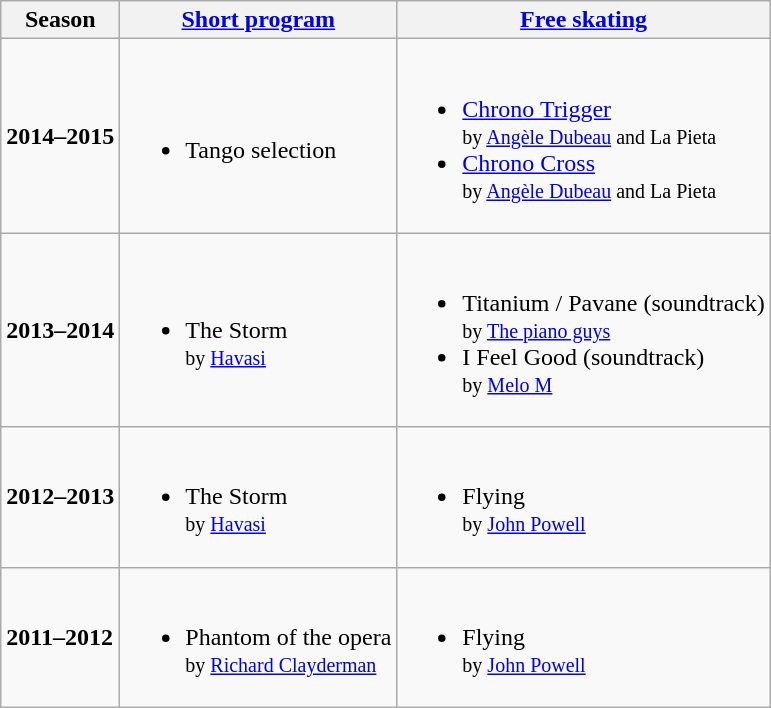<table class="wikitable">
<tr>
<th><strong>Season</strong></th>
<th><a href='#'>Short program</a></th>
<th><a href='#'>Free skating</a></th>
</tr>
<tr>
<td><strong>2014–2015</strong></td>
<td><br><ul><li>Tango selection</li></ul></td>
<td><br><ul><li><a href='#'>Chrono Trigger</a> <br><small> by <a href='#'>Angèle Dubeau</a> and La Pieta</small></li><li><a href='#'>Chrono Cross</a> <br><small> by <a href='#'>Angèle Dubeau</a> and La Pieta</small></li></ul></td>
</tr>
<tr>
<td><strong>2013–2014</strong></td>
<td><br><ul><li>The Storm <br><small>by <a href='#'>Havasi</a></small></li></ul></td>
<td><br><ul><li>Titanium / Pavane (soundtrack) <br><small>by <a href='#'>The piano guys</a></small></li><li>I Feel Good (soundtrack) <br><small>by <a href='#'>Melo M</a></small></li></ul></td>
</tr>
<tr>
<td><strong>2012–2013</strong></td>
<td><br><ul><li>The Storm <br><small>by <a href='#'>Havasi</a></small></li></ul></td>
<td><br><ul><li>Flying <br><small>by <a href='#'>John Powell</a></small></li></ul></td>
</tr>
<tr>
<td><strong>2011–2012</strong></td>
<td><br><ul><li>Phantom of the opera <br><small>by <a href='#'>Richard Clayderman</a></small></li></ul></td>
<td><br><ul><li>Flying <br><small>by <a href='#'>John Powell</a></small></li></ul></td>
</tr>
</table>
